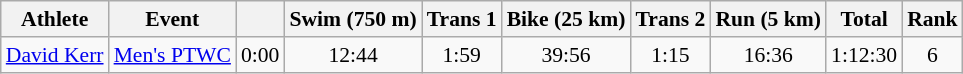<table class="wikitable" border="1" style="font-size:90%">
<tr>
<th>Athlete</th>
<th>Event</th>
<th></th>
<th>Swim (750 m)</th>
<th>Trans 1</th>
<th>Bike (25 km)</th>
<th>Trans 2</th>
<th>Run (5 km)</th>
<th>Total</th>
<th>Rank</th>
</tr>
<tr align=center>
<td align=left><a href='#'>David Kerr</a></td>
<td align=left><a href='#'>Men's PTWC</a></td>
<td>0:00</td>
<td>12:44</td>
<td>1:59</td>
<td>39:56</td>
<td>1:15</td>
<td>16:36</td>
<td>1:12:30</td>
<td>6</td>
</tr>
</table>
